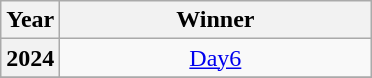<table class="wikitable plainrowheaders" style="text-align:center">
<tr>
<th scope="col">Year</th>
<th scope="col" width="200">Winner</th>
</tr>
<tr>
<th scope="row">2024</th>
<td><a href='#'>Day6</a></td>
</tr>
<tr>
</tr>
</table>
